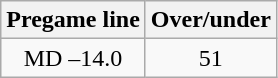<table class="wikitable">
<tr align="center">
<th style=>Pregame line</th>
<th style=>Over/under</th>
</tr>
<tr align="center">
<td>MD –14.0</td>
<td>51</td>
</tr>
</table>
